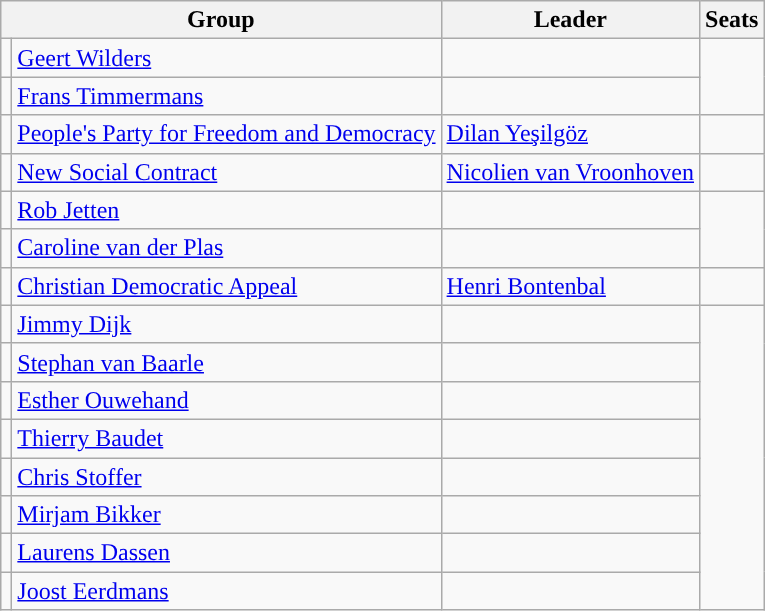<table class="wikitable">
<tr>
<th colspan=2>Group</th>
<th>Leader</th>
<th>Seats</th>
</tr>
<tr>
<td></td>
<td><a href='#'>Geert Wilders</a></td>
<td style="text-align:right"></td>
</tr>
<tr>
<td></td>
<td><a href='#'>Frans Timmermans</a></td>
<td style="text-align:right"></td>
</tr>
<tr>
<td style="background:"></td>
<td><a href='#'>People's Party for Freedom and Democracy</a></td>
<td><a href='#'>Dilan Yeşilgöz</a></td>
<td style="text-align:right"></td>
</tr>
<tr>
<td style="background:"></td>
<td><a href='#'>New Social Contract</a></td>
<td><a href='#'>Nicolien van Vroonhoven</a></td>
<td style="text-align:right"></td>
</tr>
<tr>
<td></td>
<td><a href='#'>Rob Jetten</a></td>
<td style="text-align:right"></td>
</tr>
<tr>
<td></td>
<td><a href='#'>Caroline van der Plas</a></td>
<td style="text-align:right"></td>
</tr>
<tr>
<td style="background:"></td>
<td><a href='#'>Christian Democratic Appeal</a></td>
<td><a href='#'>Henri Bontenbal</a></td>
<td style="text-align:right"></td>
</tr>
<tr>
<td></td>
<td><a href='#'>Jimmy Dijk</a></td>
<td style="text-align:right"></td>
</tr>
<tr>
<td></td>
<td><a href='#'>Stephan van Baarle</a></td>
<td style="text-align:right"></td>
</tr>
<tr>
<td></td>
<td><a href='#'>Esther Ouwehand</a></td>
<td style="text-align:right"></td>
</tr>
<tr>
<td></td>
<td><a href='#'>Thierry Baudet</a></td>
<td style="text-align:right"></td>
</tr>
<tr>
<td></td>
<td><a href='#'>Chris Stoffer</a></td>
<td style="text-align:right"></td>
</tr>
<tr>
<td></td>
<td><a href='#'>Mirjam Bikker</a></td>
<td style="text-align:right"></td>
</tr>
<tr>
<td></td>
<td><a href='#'>Laurens Dassen</a></td>
<td style="text-align:right"></td>
</tr>
<tr>
<td></td>
<td><a href='#'>Joost Eerdmans</a></td>
<td style="text-align:right"></td>
</tr>
</table>
